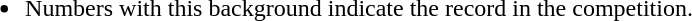<table style="width:auto; margin:auto;">
<tr>
<td><br><ul><li> Numbers with this background indicate the record in the competition.</li></ul></td>
</tr>
</table>
